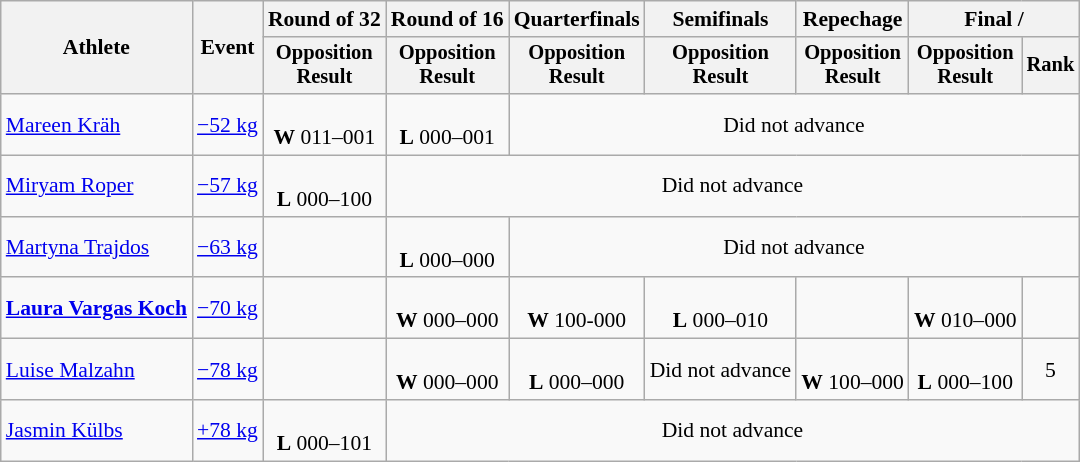<table class="wikitable" style="font-size:90%">
<tr>
<th rowspan="2">Athlete</th>
<th rowspan="2">Event</th>
<th>Round of 32</th>
<th>Round of 16</th>
<th>Quarterfinals</th>
<th>Semifinals</th>
<th>Repechage</th>
<th colspan=2>Final / </th>
</tr>
<tr style="font-size:95%">
<th>Opposition<br>Result</th>
<th>Opposition<br>Result</th>
<th>Opposition<br>Result</th>
<th>Opposition<br>Result</th>
<th>Opposition<br>Result</th>
<th>Opposition<br>Result</th>
<th>Rank</th>
</tr>
<tr align=center>
<td align=left><a href='#'>Mareen Kräh</a></td>
<td align=left><a href='#'>−52 kg</a></td>
<td><br><strong>W</strong> 011–001</td>
<td><br><strong>L</strong> 000–001</td>
<td colspan=5>Did not advance</td>
</tr>
<tr align=center>
<td align=left><a href='#'>Miryam Roper</a></td>
<td align=left><a href='#'>−57 kg</a></td>
<td><br><strong>L</strong> 000–100</td>
<td colspan=6>Did not advance</td>
</tr>
<tr align=center>
<td align=left><a href='#'>Martyna Trajdos</a></td>
<td align=left><a href='#'>−63 kg</a></td>
<td></td>
<td><br><strong>L</strong> 000–000 </td>
<td colspan=5>Did not advance</td>
</tr>
<tr align=center>
<td align=left><strong><a href='#'>Laura Vargas Koch</a></strong></td>
<td align=left><a href='#'>−70 kg</a></td>
<td></td>
<td><br><strong>W</strong> 000–000 </td>
<td><br><strong>W</strong> 100-000</td>
<td><br><strong>L</strong> 000–010</td>
<td></td>
<td><br><strong>W</strong> 010–000</td>
<td></td>
</tr>
<tr align=center>
<td align=left><a href='#'>Luise Malzahn</a></td>
<td align=left><a href='#'>−78 kg</a></td>
<td></td>
<td><br><strong>W</strong> 000–000 </td>
<td><br><strong>L</strong> 000–000 </td>
<td>Did not advance</td>
<td><br><strong>W</strong> 100–000</td>
<td><br><strong>L</strong> 000–100</td>
<td>5</td>
</tr>
<tr align=center>
<td align=left><a href='#'>Jasmin Külbs</a></td>
<td align=left><a href='#'>+78 kg</a></td>
<td><br><strong>L</strong> 000–101</td>
<td colspan=6>Did not advance</td>
</tr>
</table>
